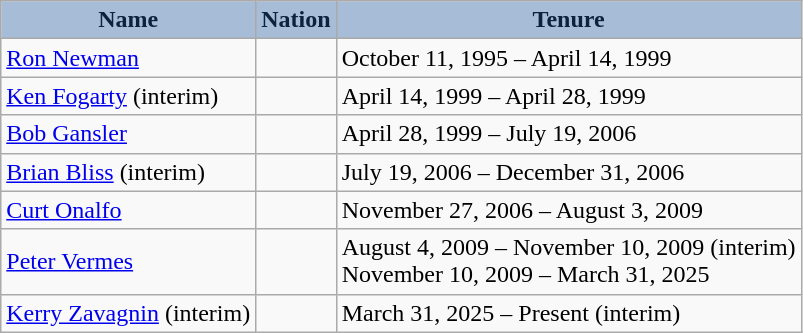<table class="wikitable sortable">
<tr>
<th style="background:#A7BCD6; color:#0C2340;" scope="col">Name</th>
<th style="background:#A7BCD6; color:#0C2340;" scope="col">Nation</th>
<th style="background:#A7BCD6; color:#0C2340;" scope="col">Tenure</th>
</tr>
<tr>
<td><a href='#'>Ron Newman</a></td>
<td></td>
<td>October 11, 1995 – April 14, 1999</td>
</tr>
<tr>
<td><a href='#'>Ken Fogarty</a> (interim)</td>
<td></td>
<td>April 14, 1999 – April 28, 1999</td>
</tr>
<tr>
<td><a href='#'>Bob Gansler</a></td>
<td></td>
<td>April 28, 1999 – July 19, 2006</td>
</tr>
<tr>
<td><a href='#'>Brian Bliss</a> (interim)</td>
<td></td>
<td>July 19, 2006 – December 31, 2006</td>
</tr>
<tr>
<td><a href='#'>Curt Onalfo</a></td>
<td></td>
<td>November 27, 2006 – August 3, 2009</td>
</tr>
<tr>
<td><a href='#'>Peter Vermes</a></td>
<td></td>
<td>August 4, 2009 – November 10, 2009 (interim)<br>November 10, 2009 – March 31, 2025</td>
</tr>
<tr>
<td><a href='#'>Kerry Zavagnin</a> (interim)</td>
<td></td>
<td>March 31, 2025 – Present (interim)</td>
</tr>
</table>
